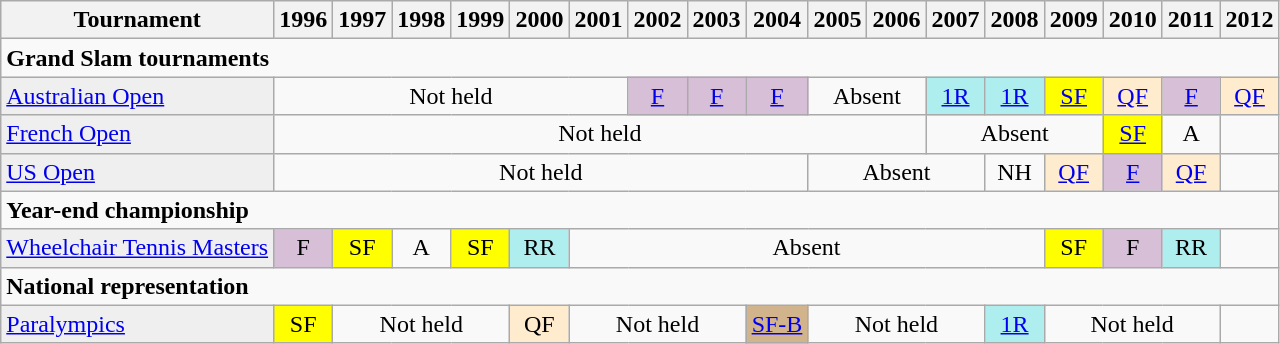<table class="wikitable">
<tr>
<th>Tournament</th>
<th>1996</th>
<th>1997</th>
<th>1998</th>
<th>1999</th>
<th>2000</th>
<th>2001</th>
<th>2002</th>
<th>2003</th>
<th>2004</th>
<th>2005</th>
<th>2006</th>
<th>2007</th>
<th>2008</th>
<th>2009</th>
<th>2010</th>
<th>2011</th>
<th>2012</th>
</tr>
<tr>
<td colspan="18"><strong>Grand Slam tournaments</strong></td>
</tr>
<tr>
<td style="background:#efefef;"><a href='#'>Australian Open</a></td>
<td colspan="6" style="text-align:center;">Not held</td>
<td style="background:#D8BFD8;" align="center"><a href='#'>F</a></td>
<td style="background:#D8BFD8;" align="center"><a href='#'>F</a></td>
<td style="background:#D8BFD8;" align="center"><a href='#'>F</a></td>
<td colspan="2" align="center">Absent</td>
<td style="background:#afeeee;" align="center"><a href='#'>1R</a></td>
<td style="background:#afeeee;" align="center"><a href='#'>1R</a></td>
<td style="background:yellow;" align="center"><a href='#'>SF</a></td>
<td style="background:#ffebcd;" align="center"><a href='#'>QF</a></td>
<td style="background:#D8BFD8;" align="center"><a href='#'>F</a></td>
<td style="background:#ffebcd;" align="center"><a href='#'>QF</a></td>
</tr>
<tr>
<td style="background:#efefef; text-align:left;"><a href='#'>French Open</a></td>
<td colspan="11" style="text-align:center;">Not held</td>
<td colspan="3" align="center">Absent</td>
<td style="background:yellow;" align="center"><a href='#'>SF</a></td>
<td align="center">A</td>
<td align="center"></td>
</tr>
<tr>
<td style="background:#efefef; text-align:left;"><a href='#'>US Open</a></td>
<td colspan="9" style="text-align:center;">Not held</td>
<td colspan="3" align="center">Absent</td>
<td align="center">NH</td>
<td style="background:#ffebcd;" align="center"><a href='#'>QF</a></td>
<td style="background:#D8BFD8;" align="center"><a href='#'>F</a></td>
<td style="background:#ffebcd;" align="center"><a href='#'>QF</a></td>
<td align="center"></td>
</tr>
<tr>
<td colspan="18"><strong>Year-end championship</strong></td>
</tr>
<tr>
<td style="background:#efefef;"><a href='#'>Wheelchair Tennis Masters</a></td>
<td style="background:#D8BFD8;" align="center">F</td>
<td style="background:yellow;" align="center">SF</td>
<td style="text-align:center;">A</td>
<td style="background:yellow;" align="center">SF</td>
<td style="background:#afeeee; text-align:center;">RR</td>
<td colspan="8" style="text-align:center;">Absent</td>
<td style="background:yellow;" align="center">SF</td>
<td style="background:#D8BFD8;" align="center">F</td>
<td style="background:#afeeee; text-align:center;">RR</td>
<td style="text-align:center;"></td>
</tr>
<tr>
<td colspan="18"><strong>National representation</strong></td>
</tr>
<tr>
<td style="background:#efefef;"><a href='#'>Paralympics</a></td>
<td style="background:yellow; text-align:center;">SF</td>
<td colspan="3" style="text-align:center;">Not held</td>
<td style="background:#ffebcd; text-align:center;">QF</td>
<td colspan="3" style="text-align:center;">Not held</td>
<td style="text-align:center; background:tan;"><a href='#'>SF-B</a></td>
<td colspan="3" style="text-align:center;">Not held</td>
<td style="background:#afeeee; text-align:center;"><a href='#'>1R</a></td>
<td colspan="3" style="text-align:center;">Not held</td>
<td style="text-align:center;"></td>
</tr>
</table>
